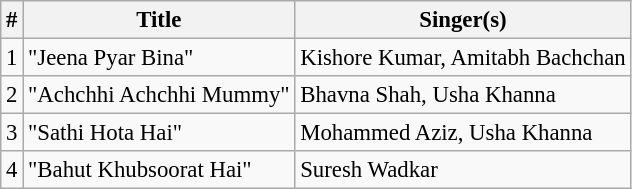<table class="wikitable" style="font-size:95%;">
<tr>
<th>#</th>
<th>Title</th>
<th>Singer(s)</th>
</tr>
<tr>
<td>1</td>
<td>"Jeena Pyar Bina"</td>
<td>Kishore Kumar, Amitabh Bachchan</td>
</tr>
<tr>
<td>2</td>
<td>"Achchhi Achchhi Mummy"</td>
<td>Bhavna Shah, Usha Khanna</td>
</tr>
<tr>
<td>3</td>
<td>"Sathi Hota Hai"</td>
<td>Mohammed Aziz, Usha Khanna</td>
</tr>
<tr>
<td>4</td>
<td>"Bahut Khubsoorat Hai"</td>
<td>Suresh Wadkar</td>
</tr>
</table>
